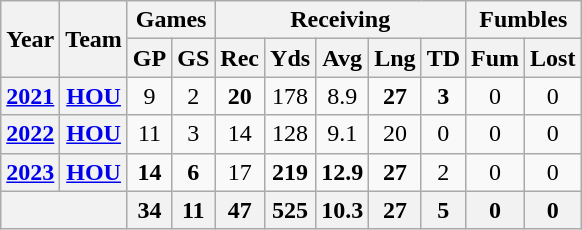<table class="wikitable" style="text-align:center;">
<tr>
<th rowspan="2">Year</th>
<th rowspan="2">Team</th>
<th colspan="2">Games</th>
<th colspan="5">Receiving</th>
<th colspan="2">Fumbles</th>
</tr>
<tr>
<th>GP</th>
<th>GS</th>
<th>Rec</th>
<th>Yds</th>
<th>Avg</th>
<th>Lng</th>
<th>TD</th>
<th>Fum</th>
<th>Lost</th>
</tr>
<tr>
<th><a href='#'>2021</a></th>
<th><a href='#'>HOU</a></th>
<td>9</td>
<td>2</td>
<td><strong>20</strong></td>
<td>178</td>
<td>8.9</td>
<td><strong>27</strong></td>
<td><strong>3</strong></td>
<td>0</td>
<td>0</td>
</tr>
<tr>
<th><a href='#'>2022</a></th>
<th><a href='#'>HOU</a></th>
<td>11</td>
<td>3</td>
<td>14</td>
<td>128</td>
<td>9.1</td>
<td>20</td>
<td>0</td>
<td>0</td>
<td>0</td>
</tr>
<tr>
<th><a href='#'>2023</a></th>
<th><a href='#'>HOU</a></th>
<td><strong>14</strong></td>
<td><strong>6</strong></td>
<td>17</td>
<td><strong>219</strong></td>
<td><strong>12.9</strong></td>
<td><strong>27</strong></td>
<td>2</td>
<td>0</td>
<td>0</td>
</tr>
<tr>
<th colspan="2"></th>
<th>34</th>
<th>11</th>
<th>47</th>
<th>525</th>
<th>10.3</th>
<th>27</th>
<th>5</th>
<th>0</th>
<th>0</th>
</tr>
</table>
